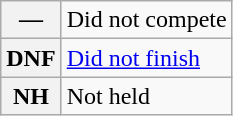<table class="wikitable">
<tr>
<th scope="row">—</th>
<td>Did not compete</td>
</tr>
<tr>
<th scope="row">DNF</th>
<td><a href='#'>Did not finish</a></td>
</tr>
<tr>
<th scope="row">NH</th>
<td>Not held</td>
</tr>
</table>
